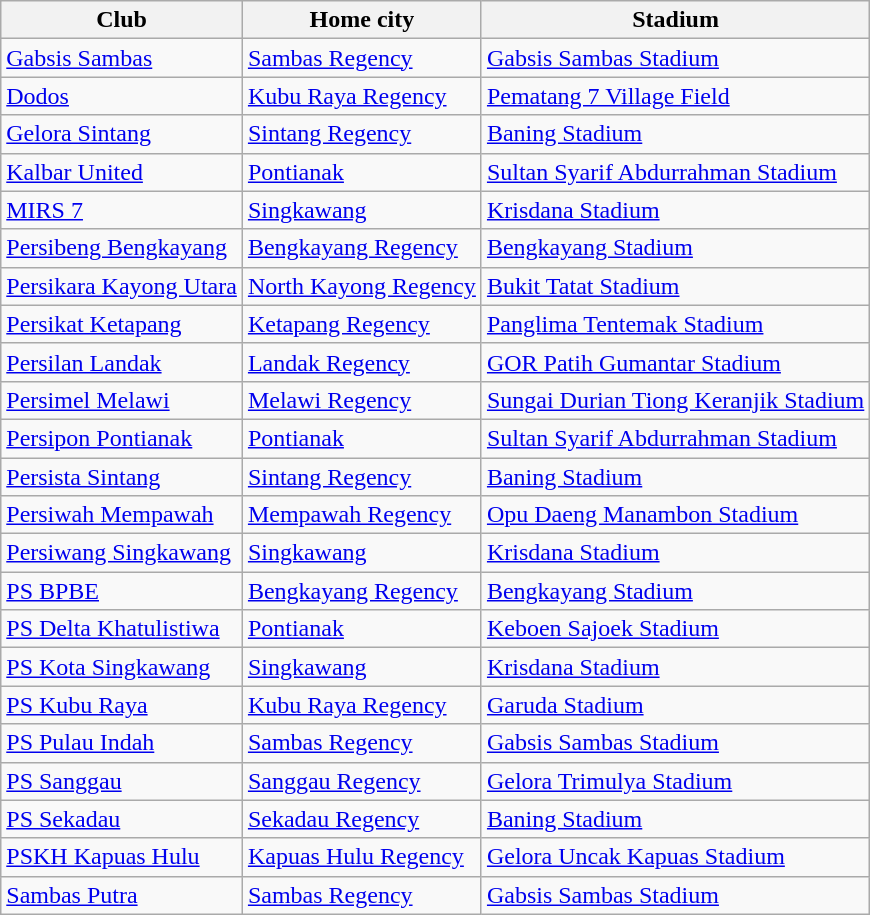<table class="wikitable sortable">
<tr>
<th>Club</th>
<th>Home city</th>
<th>Stadium</th>
</tr>
<tr>
<td><a href='#'>Gabsis Sambas</a></td>
<td><a href='#'>Sambas Regency</a></td>
<td><a href='#'>Gabsis Sambas Stadium</a></td>
</tr>
<tr>
<td><a href='#'>Dodos</a></td>
<td><a href='#'>Kubu Raya Regency</a></td>
<td><a href='#'>Pematang 7 Village Field</a></td>
</tr>
<tr>
<td><a href='#'>Gelora Sintang</a></td>
<td><a href='#'>Sintang Regency</a></td>
<td><a href='#'>Baning Stadium</a></td>
</tr>
<tr>
<td><a href='#'>Kalbar United</a></td>
<td><a href='#'>Pontianak</a></td>
<td><a href='#'>Sultan Syarif Abdurrahman Stadium</a></td>
</tr>
<tr>
<td><a href='#'>MIRS 7</a></td>
<td><a href='#'>Singkawang</a></td>
<td><a href='#'>Krisdana Stadium</a></td>
</tr>
<tr>
<td><a href='#'>Persibeng Bengkayang</a></td>
<td><a href='#'>Bengkayang Regency</a></td>
<td><a href='#'>Bengkayang Stadium</a></td>
</tr>
<tr>
<td><a href='#'>Persikara Kayong Utara</a></td>
<td><a href='#'>North Kayong Regency</a></td>
<td><a href='#'>Bukit Tatat Stadium</a></td>
</tr>
<tr>
<td><a href='#'>Persikat Ketapang</a></td>
<td><a href='#'>Ketapang Regency</a></td>
<td><a href='#'>Panglima Tentemak Stadium</a></td>
</tr>
<tr>
<td><a href='#'>Persilan Landak</a></td>
<td><a href='#'>Landak Regency</a></td>
<td><a href='#'>GOR Patih Gumantar Stadium</a></td>
</tr>
<tr>
<td><a href='#'>Persimel Melawi</a></td>
<td><a href='#'>Melawi Regency</a></td>
<td><a href='#'>Sungai Durian Tiong Keranjik Stadium</a></td>
</tr>
<tr>
<td><a href='#'>Persipon Pontianak</a></td>
<td><a href='#'>Pontianak</a></td>
<td><a href='#'>Sultan Syarif Abdurrahman Stadium</a></td>
</tr>
<tr>
<td><a href='#'>Persista Sintang</a></td>
<td><a href='#'>Sintang Regency</a></td>
<td><a href='#'>Baning Stadium</a></td>
</tr>
<tr>
<td><a href='#'>Persiwah Mempawah</a></td>
<td><a href='#'>Mempawah Regency</a></td>
<td><a href='#'>Opu Daeng Manambon Stadium</a></td>
</tr>
<tr>
<td><a href='#'>Persiwang Singkawang</a></td>
<td><a href='#'>Singkawang</a></td>
<td><a href='#'>Krisdana Stadium</a></td>
</tr>
<tr>
<td><a href='#'>PS BPBE</a></td>
<td><a href='#'>Bengkayang Regency</a></td>
<td><a href='#'>Bengkayang Stadium</a></td>
</tr>
<tr>
<td><a href='#'>PS Delta Khatulistiwa</a></td>
<td><a href='#'>Pontianak</a></td>
<td><a href='#'>Keboen Sajoek Stadium</a></td>
</tr>
<tr>
<td><a href='#'>PS Kota Singkawang</a></td>
<td><a href='#'>Singkawang</a></td>
<td><a href='#'>Krisdana Stadium</a></td>
</tr>
<tr>
<td><a href='#'>PS Kubu Raya</a></td>
<td><a href='#'>Kubu Raya Regency</a></td>
<td><a href='#'>Garuda Stadium</a></td>
</tr>
<tr>
<td><a href='#'>PS Pulau Indah</a></td>
<td><a href='#'>Sambas Regency</a></td>
<td><a href='#'>Gabsis Sambas Stadium</a></td>
</tr>
<tr>
<td><a href='#'>PS Sanggau</a></td>
<td><a href='#'>Sanggau Regency</a></td>
<td><a href='#'>Gelora Trimulya Stadium</a></td>
</tr>
<tr>
<td><a href='#'>PS Sekadau</a></td>
<td><a href='#'>Sekadau Regency</a></td>
<td><a href='#'>Baning Stadium</a></td>
</tr>
<tr>
<td><a href='#'>PSKH Kapuas Hulu</a></td>
<td><a href='#'>Kapuas Hulu Regency</a></td>
<td><a href='#'>Gelora Uncak Kapuas Stadium</a></td>
</tr>
<tr>
<td><a href='#'>Sambas Putra</a></td>
<td><a href='#'>Sambas Regency</a></td>
<td><a href='#'>Gabsis Sambas Stadium</a></td>
</tr>
</table>
